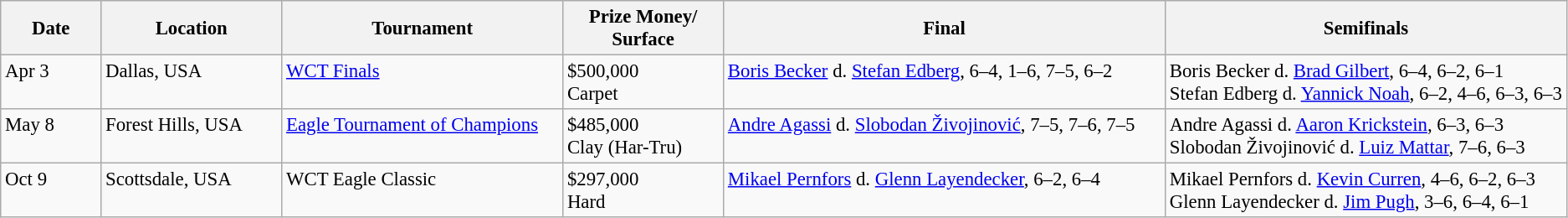<table class="wikitable" style="font-size:95%;">
<tr>
<th width="5%" align="top">Date</th>
<th width="9%" align="top">Location</th>
<th width="14%" align="top">Tournament</th>
<th width="8%" align="top">Prize Money/<br>Surface</th>
<th width="22%" align="top">Final</th>
<th width="20%" align="top">Semifinals</th>
</tr>
<tr valign="top">
<td>Apr 3</td>
<td>Dallas, USA</td>
<td><a href='#'>WCT Finals</a></td>
<td>$500,000<br>Carpet</td>
<td> <a href='#'>Boris Becker</a> d.  <a href='#'>Stefan Edberg</a>, 6–4, 1–6, 7–5, 6–2</td>
<td>Boris Becker d. <a href='#'>Brad Gilbert</a>, 6–4, 6–2, 6–1 <br> Stefan Edberg d. <a href='#'>Yannick Noah</a>, 6–2, 4–6, 6–3, 6–3</td>
</tr>
<tr valign="top">
<td>May 8</td>
<td>Forest Hills, USA</td>
<td><a href='#'>Eagle Tournament of Champions</a></td>
<td>$485,000<br>Clay (Har-Tru)</td>
<td> <a href='#'>Andre Agassi</a> d.  <a href='#'>Slobodan Živojinović</a>, 7–5, 7–6, 7–5</td>
<td>Andre Agassi d. <a href='#'>Aaron Krickstein</a>, 6–3, 6–3 <br> Slobodan Živojinović d. <a href='#'>Luiz Mattar</a>, 7–6, 6–3</td>
</tr>
<tr valign="top">
<td>Oct 9</td>
<td>Scottsdale, USA</td>
<td>WCT Eagle Classic</td>
<td>$297,000<br>Hard</td>
<td> <a href='#'>Mikael Pernfors</a> d.  <a href='#'>Glenn Layendecker</a>, 6–2, 6–4</td>
<td>Mikael Pernfors d. <a href='#'>Kevin Curren</a>, 4–6, 6–2, 6–3 <br> Glenn Layendecker d. <a href='#'>Jim Pugh</a>, 3–6, 6–4, 6–1</td>
</tr>
</table>
